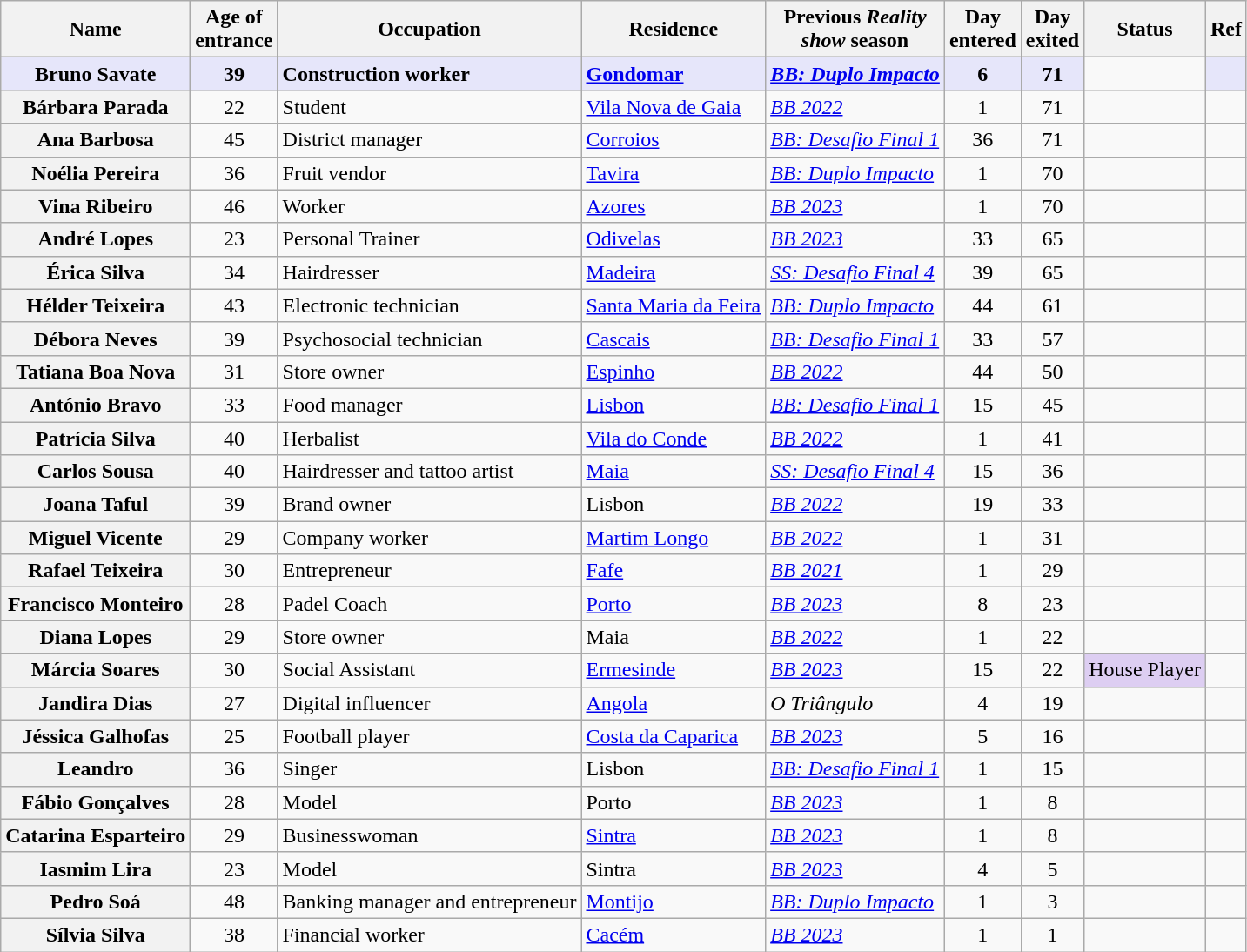<table class="wikitable sortable">
<tr>
<th>Name</th>
<th>Age of<br>entrance</th>
<th>Occupation</th>
<th>Residence</th>
<th>Previous <em>Reality<br>show</em> season</th>
<th>Day<br>entered</th>
<th>Day<br>exited</th>
<th>Status</th>
<th>Ref</th>
</tr>
<tr>
<td style="text-align: center" bgcolor="E6E6FA"><strong>Bruno Savate</strong></td>
<td style="text-align: center" bgcolor="E6E6FA"><strong>39</strong></td>
<td bgcolor="E6E6FA"><strong>Construction worker</strong></td>
<td bgcolor="E6E6FA"><strong><a href='#'>Gondomar</a></strong></td>
<td bgcolor="E6E6FA"><strong><a href='#'><em>BB: Duplo Impacto</em></a></strong></td>
<td style="text-align: center" bgcolor="E6E6FA"><strong>6</strong></td>
<td style="text-align: center" bgcolor="E6E6FA"><strong>71</strong></td>
<td></td>
<td style="text-align: center" bgcolor="E6E6FA"></td>
</tr>
<tr>
<th>Bárbara Parada</th>
<td style="text-align: center">22</td>
<td>Student</td>
<td><a href='#'>Vila Nova de Gaia</a></td>
<td><a href='#'><em>BB 2022</em></a></td>
<td style="text-align: center">1</td>
<td style="text-align: center">71</td>
<td></td>
<td style="text-align: center"></td>
</tr>
<tr>
<th>Ana Barbosa</th>
<td style="text-align: center">45</td>
<td>District manager</td>
<td><a href='#'>Corroios</a></td>
<td><a href='#'><em>BB: Desafio Final 1</em></a></td>
<td style="text-align: center">36</td>
<td style="text-align: center">71</td>
<td></td>
<td style="text-align: center"></td>
</tr>
<tr>
<th>Noélia Pereira</th>
<td style="text-align: center">36</td>
<td>Fruit vendor</td>
<td><a href='#'>Tavira</a></td>
<td><a href='#'><em>BB: Duplo Impacto</em></a></td>
<td style="text-align: center">1</td>
<td style="text-align: center">70</td>
<td></td>
<td style="text-align: center"></td>
</tr>
<tr>
<th>Vina Ribeiro</th>
<td style="text-align: center">46</td>
<td>Worker</td>
<td><a href='#'>Azores</a></td>
<td><a href='#'><em>BB 2023</em></a></td>
<td style="text-align: center">1</td>
<td style="text-align: center">70</td>
<td></td>
<td style="text-align: center"></td>
</tr>
<tr>
<th>André Lopes</th>
<td style="text-align: center">23</td>
<td>Personal Trainer</td>
<td><a href='#'>Odivelas</a></td>
<td><a href='#'><em>BB 2023</em></a></td>
<td style="text-align: center">33</td>
<td style="text-align: center">65</td>
<td></td>
<td style="text-align: center"></td>
</tr>
<tr>
<th>Érica Silva</th>
<td style="text-align: center">34</td>
<td>Hairdresser</td>
<td><a href='#'>Madeira</a></td>
<td><a href='#'><em>SS: Desafio Final 4</em></a></td>
<td style="text-align: center">39</td>
<td style="text-align: center">65</td>
<td></td>
<td style="text-align: center"></td>
</tr>
<tr>
<th>Hélder Teixeira</th>
<td style="text-align: center">43</td>
<td>Electronic technician</td>
<td><a href='#'>Santa Maria da Feira</a></td>
<td><a href='#'><em>BB: Duplo Impacto</em></a></td>
<td style="text-align: center">44</td>
<td style="text-align: center">61</td>
<td></td>
<td style="text-align: center"></td>
</tr>
<tr>
<th>Débora Neves</th>
<td style="text-align: center">39</td>
<td>Psychosocial technician</td>
<td><a href='#'>Cascais</a></td>
<td><a href='#'><em>BB: Desafio Final 1</em></a></td>
<td style="text-align: center">33</td>
<td style="text-align: center">57</td>
<td></td>
<td style="text-align: center"></td>
</tr>
<tr>
<th>Tatiana Boa Nova</th>
<td style="text-align: center">31</td>
<td>Store owner</td>
<td><a href='#'>Espinho</a></td>
<td><a href='#'><em>BB 2022</em></a></td>
<td style="text-align: center">44</td>
<td style="text-align: center">50</td>
<td></td>
<td style="text-align: center"></td>
</tr>
<tr>
<th>António Bravo</th>
<td style="text-align: center">33</td>
<td>Food manager</td>
<td><a href='#'>Lisbon</a></td>
<td><a href='#'><em>BB: Desafio Final 1</em></a></td>
<td style="text-align: center">15</td>
<td style="text-align: center">45</td>
<td></td>
<td style="text-align: center"></td>
</tr>
<tr>
<th>Patrícia Silva</th>
<td style="text-align: center">40</td>
<td>Herbalist</td>
<td><a href='#'>Vila do Conde</a></td>
<td><a href='#'><em>BB 2022</em></a></td>
<td style="text-align: center">1</td>
<td style="text-align: center">41</td>
<td></td>
<td style="text-align: center"></td>
</tr>
<tr>
<th>Carlos Sousa</th>
<td style="text-align: center">40</td>
<td>Hairdresser and tattoo artist</td>
<td><a href='#'>Maia</a></td>
<td><a href='#'><em>SS: Desafio Final 4</em></a></td>
<td style="text-align: center">15</td>
<td style="text-align: center">36</td>
<td></td>
<td style="text-align: center"></td>
</tr>
<tr>
<th>Joana Taful</th>
<td style="text-align: center">39</td>
<td>Brand owner</td>
<td>Lisbon</td>
<td><a href='#'><em>BB 2022</em></a></td>
<td style="text-align: center">19</td>
<td style="text-align: center">33</td>
<td></td>
<td style="text-align: center"></td>
</tr>
<tr>
<th>Miguel Vicente</th>
<td style="text-align: center">29</td>
<td>Company worker</td>
<td><a href='#'>Martim Longo</a></td>
<td><a href='#'><em>BB 2022</em></a></td>
<td style="text-align: center">1</td>
<td style="text-align: center">31</td>
<td></td>
<td style="text-align: center"></td>
</tr>
<tr>
<th>Rafael Teixeira</th>
<td style="text-align: center">30</td>
<td>Entrepreneur</td>
<td><a href='#'>Fafe</a></td>
<td><a href='#'><em>BB 2021</em></a></td>
<td style="text-align: center">1</td>
<td style="text-align: center">29</td>
<td></td>
<td style="text-align: center"></td>
</tr>
<tr>
<th>Francisco Monteiro</th>
<td style="text-align: center">28</td>
<td>Padel Coach</td>
<td><a href='#'>Porto</a></td>
<td><a href='#'><em>BB 2023</em></a></td>
<td style="text-align: center">8</td>
<td style="text-align: center">23</td>
<td></td>
<td style="text-align: center"></td>
</tr>
<tr>
<th>Diana Lopes</th>
<td style="text-align: center">29</td>
<td>Store owner</td>
<td>Maia</td>
<td><a href='#'><em>BB 2022</em></a></td>
<td style="text-align: center">1</td>
<td style="text-align: center">22</td>
<td></td>
<td style="text-align: center"></td>
</tr>
<tr>
<th>Márcia Soares</th>
<td style="text-align: center">30</td>
<td>Social Assistant</td>
<td><a href='#'>Ermesinde</a></td>
<td><a href='#'><em>BB 2023</em></a></td>
<td style="text-align: center">15</td>
<td style="text-align: center">22</td>
<td style="text-align: center" bgcolor="#DDCEF2">House Player</td>
<td style="text-align: center"></td>
</tr>
<tr>
<th>Jandira Dias</th>
<td style="text-align: center">27</td>
<td>Digital influencer</td>
<td><a href='#'>Angola</a></td>
<td><em>O Triângulo</em></td>
<td style="text-align: center">4</td>
<td style="text-align: center">19</td>
<td></td>
<td style="text-align: center"></td>
</tr>
<tr>
<th>Jéssica Galhofas</th>
<td style="text-align: center">25</td>
<td>Football player</td>
<td><a href='#'>Costa da Caparica</a></td>
<td><a href='#'><em>BB 2023</em></a></td>
<td style="text-align: center">5</td>
<td style="text-align: center">16</td>
<td></td>
<td style="text-align: center"></td>
</tr>
<tr>
<th>Leandro</th>
<td style="text-align: center">36</td>
<td>Singer</td>
<td>Lisbon</td>
<td><a href='#'><em>BB: Desafio Final 1</em></a></td>
<td style="text-align: center">1</td>
<td style="text-align: center">15</td>
<td></td>
<td style="text-align: center"></td>
</tr>
<tr>
<th>Fábio Gonçalves</th>
<td style="text-align: center">28</td>
<td>Model</td>
<td>Porto</td>
<td><a href='#'><em>BB 2023</em></a></td>
<td style="text-align: center">1</td>
<td style="text-align: center">8</td>
<td></td>
<td style="text-align: center"></td>
</tr>
<tr>
<th>Catarina Esparteiro</th>
<td style="text-align: center">29</td>
<td>Businesswoman</td>
<td><a href='#'>Sintra</a></td>
<td><a href='#'><em>BB 2023</em></a></td>
<td style="text-align: center">1</td>
<td style="text-align: center">8</td>
<td></td>
<td style="text-align: center"></td>
</tr>
<tr>
<th>Iasmim Lira</th>
<td style="text-align: center">23</td>
<td>Model</td>
<td>Sintra</td>
<td><a href='#'><em>BB 2023</em></a></td>
<td style="text-align: center">4</td>
<td style="text-align: center">5</td>
<td></td>
<td style="text-align: center"></td>
</tr>
<tr>
<th>Pedro Soá</th>
<td style="text-align: center">48</td>
<td>Banking manager and entrepreneur</td>
<td><a href='#'>Montijo</a></td>
<td><a href='#'><em>BB: Duplo Impacto</em></a></td>
<td style="text-align: center">1</td>
<td style="text-align: center">3</td>
<td></td>
<td style="text-align: center"></td>
</tr>
<tr>
<th>Sílvia Silva</th>
<td style="text-align: center">38</td>
<td>Financial worker</td>
<td><a href='#'>Cacém</a></td>
<td><a href='#'><em>BB 2023</em></a></td>
<td style="text-align: center">1</td>
<td style="text-align: center">1</td>
<td></td>
<td style="text-align: center"></td>
</tr>
</table>
